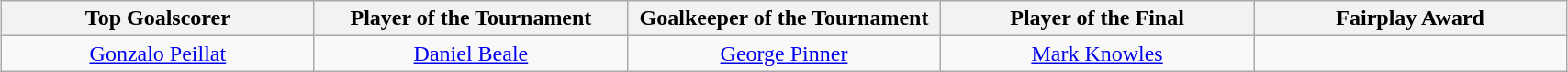<table class=wikitable style="margin:auto; text-align:center">
<tr>
<th style="width: 220px;">Top Goalscorer</th>
<th style="width: 220px;">Player of the Tournament</th>
<th style="width: 220px;">Goalkeeper of the Tournament</th>
<th style="width: 220px;">Player of the Final</th>
<th style="width: 220px;">Fairplay Award</th>
</tr>
<tr>
<td> <a href='#'>Gonzalo Peillat</a></td>
<td> <a href='#'>Daniel Beale</a></td>
<td> <a href='#'>George Pinner</a></td>
<td> <a href='#'>Mark Knowles</a></td>
<td></td>
</tr>
</table>
